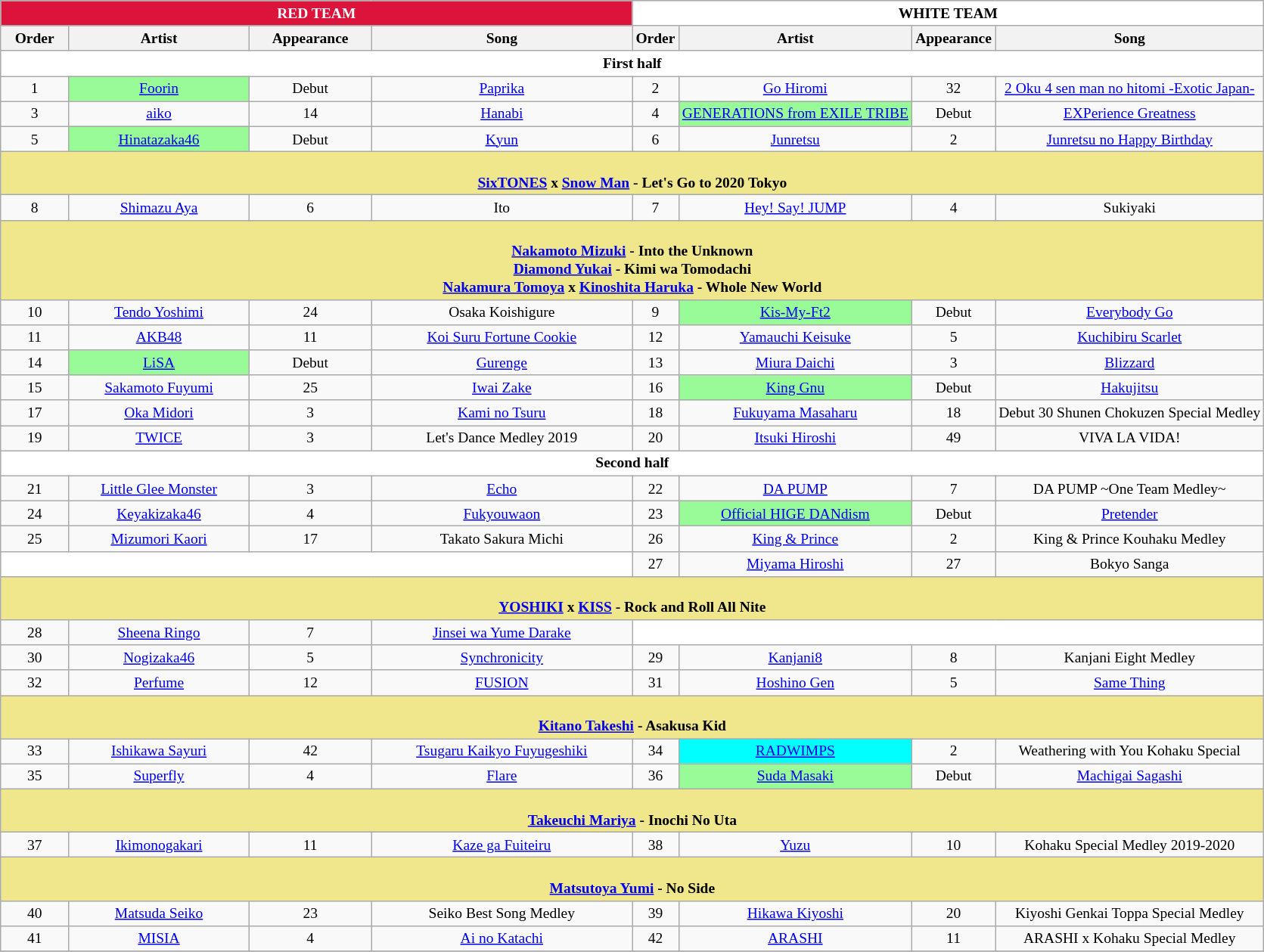<table class="wikitable" style="font-size:small; text-align:center">
<tr>
<th colspan="4" style="background:Crimson; color:White; width:50%">RED TEAM</th>
<th colspan="4" style="background:White; width:50%">WHITE TEAM</th>
</tr>
<tr>
<th>Order</th>
<th>Artist</th>
<th>Appearance</th>
<th>Song</th>
<th>Order</th>
<th>Artist</th>
<th>Appearance</th>
<th>Song</th>
</tr>
<tr>
<th colspan="8" style="background:White; width:50%">First half</th>
</tr>
<tr>
<td>1</td>
<td style="background:PaleGreen"><a href='#'>Foorin</a></td>
<td>Debut</td>
<td><a href='#'>Paprika</a></td>
<td>2</td>
<td><a href='#'>Go Hiromi</a></td>
<td>32</td>
<td><a href='#'>2 Oku 4 sen man no hitomi -Exotic Japan-</a></td>
</tr>
<tr>
<td>3</td>
<td><a href='#'>aiko</a></td>
<td>14</td>
<td><a href='#'>Hanabi</a></td>
<td>4</td>
<td style="background:PaleGreen"><a href='#'>GENERATIONS from EXILE TRIBE</a></td>
<td>Debut</td>
<td><a href='#'>EXPerience Greatness</a></td>
</tr>
<tr>
<td>5</td>
<td style="background:PaleGreen"><a href='#'>Hinatazaka46</a></td>
<td>Debut</td>
<td><a href='#'>Kyun</a></td>
<td>6</td>
<td><a href='#'>Junretsu</a></td>
<td>2</td>
<td><a href='#'>Junretsu no Happy Birthday</a></td>
</tr>
<tr>
<th colspan="8" style="background:Khaki; width:50%"><br><a href='#'>SixTONES</a> x <a href='#'>Snow Man</a> - Let's Go to 2020 Tokyo</th>
</tr>
<tr>
<td>8</td>
<td><a href='#'>Shimazu Aya</a></td>
<td>6</td>
<td>Ito</td>
<td>7</td>
<td><a href='#'>Hey! Say! JUMP</a></td>
<td>4</td>
<td>Sukiyaki</td>
</tr>
<tr>
<th colspan="8" style="background:Khaki; width:50%"><br><a href='#'>Nakamoto Mizuki</a> - Into the Unknown<br>
<a href='#'>Diamond Yukai</a> - Kimi wa Tomodachi<br>
<a href='#'>Nakamura Tomoya</a> x <a href='#'>Kinoshita Haruka</a> - Whole New World</th>
</tr>
<tr>
<td>10</td>
<td><a href='#'>Tendo Yoshimi</a></td>
<td>24</td>
<td>Osaka Koishigure</td>
<td>9</td>
<td style="background:PaleGreen"><a href='#'>Kis-My-Ft2</a></td>
<td>Debut</td>
<td><a href='#'>Everybody Go</a></td>
</tr>
<tr>
<td>11</td>
<td><a href='#'>AKB48</a></td>
<td>11</td>
<td><a href='#'>Koi Suru Fortune Cookie</a></td>
<td>12</td>
<td><a href='#'>Yamauchi Keisuke</a></td>
<td>5</td>
<td><a href='#'>Kuchibiru Scarlet</a></td>
</tr>
<tr>
<td>14</td>
<td style="background:PaleGreen"><a href='#'>LiSA</a></td>
<td>Debut</td>
<td><a href='#'>Gurenge</a></td>
<td>13</td>
<td><a href='#'>Miura Daichi</a></td>
<td>3</td>
<td><a href='#'>Blizzard</a></td>
</tr>
<tr>
<td>15</td>
<td><a href='#'>Sakamoto Fuyumi</a></td>
<td>25</td>
<td><a href='#'>Iwai Zake</a></td>
<td>16</td>
<td style="background:PaleGreen"><a href='#'>King Gnu</a></td>
<td>Debut</td>
<td><a href='#'>Hakujitsu</a></td>
</tr>
<tr>
<td>17</td>
<td><a href='#'>Oka Midori</a></td>
<td>3</td>
<td><a href='#'>Kami no Tsuru</a></td>
<td>18</td>
<td><a href='#'>Fukuyama Masaharu</a></td>
<td>18</td>
<td>Debut 30 Shunen Chokuzen Special Medley</td>
</tr>
<tr>
<td>19</td>
<td><a href='#'>TWICE</a></td>
<td>3</td>
<td>Let's Dance Medley 2019</td>
<td>20</td>
<td><a href='#'>Itsuki Hiroshi</a></td>
<td>49</td>
<td>VIVA LA VIDA!</td>
</tr>
<tr>
<th colspan="8" style="background:White; width:50%">Second half</th>
</tr>
<tr>
<td>21</td>
<td><a href='#'>Little Glee Monster</a></td>
<td>3</td>
<td><a href='#'>Echo</a></td>
<td>22</td>
<td><a href='#'>DA PUMP</a></td>
<td>7</td>
<td>DA PUMP ~One Team Medley~</td>
</tr>
<tr>
<td>24</td>
<td><a href='#'>Keyakizaka46</a></td>
<td>4</td>
<td><a href='#'>Fukyouwaon</a></td>
<td>23</td>
<td style="background:PaleGreen"><a href='#'>Official HIGE DANdism</a></td>
<td>Debut</td>
<td><a href='#'>Pretender</a></td>
</tr>
<tr>
<td>25</td>
<td><a href='#'>Mizumori Kaori</a></td>
<td>17</td>
<td>Takato Sakura Michi</td>
<td>26</td>
<td><a href='#'>King & Prince</a></td>
<td>2</td>
<td>King & Prince Kouhaku Medley</td>
</tr>
<tr>
<td colspan="4" style="background:White; width:50%"></td>
<td>27</td>
<td><a href='#'>Miyama Hiroshi</a></td>
<td>27</td>
<td>Bokyo Sanga</td>
</tr>
<tr>
<th colspan="8" style="background:Khaki; width:50%"><br><a href='#'>YOSHIKI</a> x <a href='#'>KISS</a> - Rock and Roll All Nite</th>
</tr>
<tr>
<td>28</td>
<td><a href='#'>Sheena Ringo</a></td>
<td>7</td>
<td><a href='#'>Jinsei wa Yume Darake</a></td>
<td colspan="4" style="background:White; width:50%"></td>
</tr>
<tr>
<td>30</td>
<td><a href='#'>Nogizaka46</a></td>
<td>5</td>
<td><a href='#'>Synchronicity</a></td>
<td>29</td>
<td><a href='#'>Kanjani8</a></td>
<td>8</td>
<td>Kanjani Eight Medley</td>
</tr>
<tr>
<td>32</td>
<td><a href='#'>Perfume</a></td>
<td>12</td>
<td><a href='#'>FUSION</a></td>
<td>31</td>
<td><a href='#'>Hoshino Gen</a></td>
<td>5</td>
<td><a href='#'>Same Thing</a></td>
</tr>
<tr>
<th colspan="8" style="background:Khaki; width:50%"><br><a href='#'>Kitano Takeshi</a> - Asakusa Kid</th>
</tr>
<tr>
<td>33</td>
<td><a href='#'>Ishikawa Sayuri</a></td>
<td>42</td>
<td><a href='#'>Tsugaru Kaikyo Fuyugeshiki</a></td>
<td>34</td>
<td style="background:Aqua"><a href='#'>RADWIMPS</a></td>
<td>2</td>
<td>Weathering with You Kohaku Special</td>
</tr>
<tr>
<td>35</td>
<td><a href='#'>Superfly</a></td>
<td>4</td>
<td><a href='#'>Flare</a></td>
<td>36</td>
<td style="background:PaleGreen"><a href='#'>Suda Masaki</a></td>
<td>Debut</td>
<td><a href='#'>Machigai Sagashi</a></td>
</tr>
<tr>
<th colspan="8" style="background:Khaki; width:50%"><br><a href='#'>Takeuchi Mariya</a> - Inochi No Uta</th>
</tr>
<tr>
<td>37</td>
<td><a href='#'>Ikimonogakari</a></td>
<td>11</td>
<td><a href='#'>Kaze ga Fuiteiru</a></td>
<td>38</td>
<td><a href='#'>Yuzu</a></td>
<td>10</td>
<td>Kohaku Special Medley 2019-2020</td>
</tr>
<tr>
<th colspan="8" style="background:Khaki; width:50%"><br><a href='#'>Matsutoya Yumi</a> - No Side</th>
</tr>
<tr>
<td>40</td>
<td><a href='#'>Matsuda Seiko</a></td>
<td>23</td>
<td>Seiko Best Song Medley</td>
<td>39</td>
<td><a href='#'>Hikawa Kiyoshi</a></td>
<td>20</td>
<td>Kiyoshi Genkai Toppa Special Medley</td>
</tr>
<tr>
<td>41</td>
<td><a href='#'>MISIA</a></td>
<td>4</td>
<td><a href='#'>Ai no Katachi</a></td>
<td>42</td>
<td><a href='#'>ARASHI</a></td>
<td>11</td>
<td>ARASHI x Kohaku Special Medley</td>
</tr>
<tr>
</tr>
</table>
